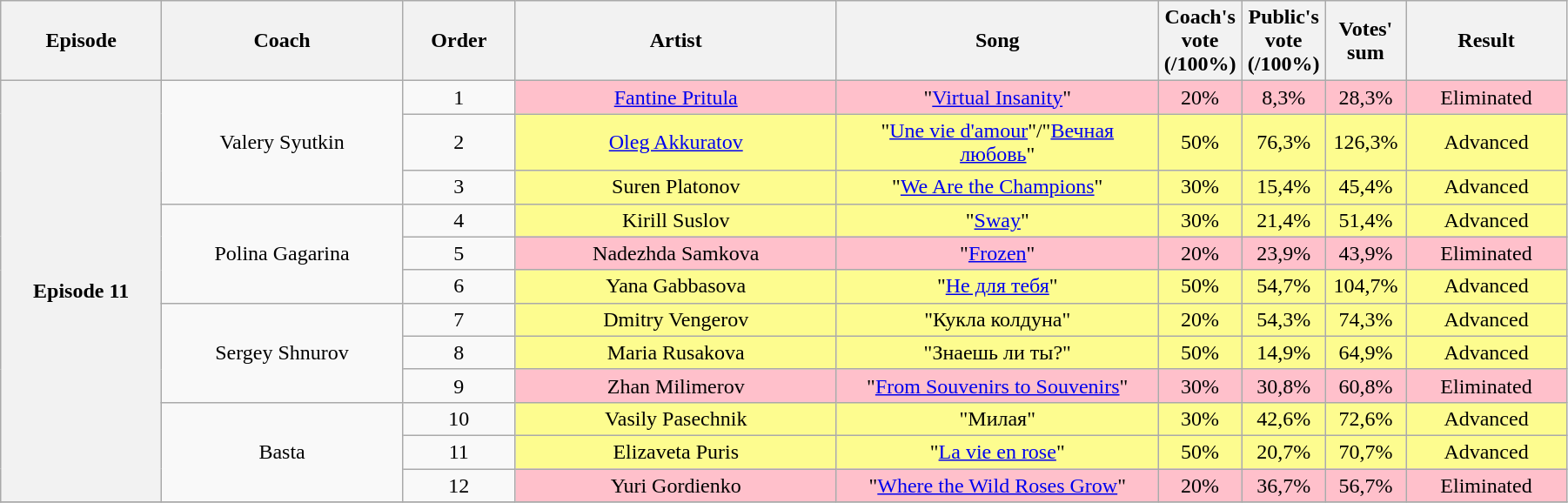<table class="wikitable" style="text-align:center; width:95%;">
<tr>
<th style="width:10%;">Episode</th>
<th style="width:15%;">Coach</th>
<th style="width:7%;">Order</th>
<th style="width:20%;">Artist</th>
<th style="width:20%;">Song</th>
<th style="width:5%;">Coach's vote (/100%)</th>
<th style="width:5%;">Public's vote (/100%)</th>
<th style="width:5%;">Votes' sum</th>
<th style="width:10%;">Result</th>
</tr>
<tr>
<th rowspan=12>Episode 11<br><small></small></th>
<td rowspan=3>Valery Syutkin</td>
<td>1</td>
<td style="background:pink;"><a href='#'>Fantine Pritula</a></td>
<td style="background:pink;">"<a href='#'>Virtual Insanity</a>"</td>
<td style="background:pink;">20%</td>
<td style="background:pink;">8,3%</td>
<td style="background:pink;">28,3%</td>
<td style="background:pink;">Eliminated</td>
</tr>
<tr>
<td>2</td>
<td style="background:#fdfc8f;"><a href='#'>Oleg Akkuratov</a></td>
<td style="background:#fdfc8f;">"<a href='#'>Une vie d'amour</a>"/"<a href='#'>Вечная любовь</a>"</td>
<td style="background:#fdfc8f;">50%</td>
<td style="background:#fdfc8f;">76,3%</td>
<td style="background:#fdfc8f;">126,3%</td>
<td style="background:#fdfc8f;">Advanced</td>
</tr>
<tr>
<td>3</td>
<td style="background:#fdfc8f;">Suren Platonov</td>
<td style="background:#fdfc8f;">"<a href='#'>We Are the Champions</a>"</td>
<td style="background:#fdfc8f;">30%</td>
<td style="background:#fdfc8f;">15,4%</td>
<td style="background:#fdfc8f;">45,4%</td>
<td style="background:#fdfc8f;">Advanced</td>
</tr>
<tr>
<td rowspan=3>Polina Gagarina</td>
<td>4</td>
<td style="background:#fdfc8f;">Kirill Suslov</td>
<td style="background:#fdfc8f;">"<a href='#'>Sway</a>"</td>
<td style="background:#fdfc8f;">30%</td>
<td style="background:#fdfc8f;">21,4%</td>
<td style="background:#fdfc8f;">51,4%</td>
<td style="background:#fdfc8f;">Advanced</td>
</tr>
<tr>
<td>5</td>
<td style="background:pink;">Nadezhda Samkova</td>
<td style="background:pink;">"<a href='#'>Frozen</a>"</td>
<td style="background:pink;">20%</td>
<td style="background:pink;">23,9%</td>
<td style="background:pink;">43,9%</td>
<td style="background:pink;">Eliminated</td>
</tr>
<tr>
<td>6</td>
<td style="background:#fdfc8f;">Yana Gabbasova</td>
<td style="background:#fdfc8f;">"<a href='#'>Не для тебя</a>"</td>
<td style="background:#fdfc8f;">50%</td>
<td style="background:#fdfc8f;">54,7%</td>
<td style="background:#fdfc8f;">104,7%</td>
<td style="background:#fdfc8f;">Advanced</td>
</tr>
<tr>
<td rowspan=3>Sergey Shnurov</td>
<td>7</td>
<td style="background:#fdfc8f;">Dmitry Vengerov</td>
<td style="background:#fdfc8f;">"Кукла колдуна"</td>
<td style="background:#fdfc8f;">20%</td>
<td style="background:#fdfc8f;">54,3%</td>
<td style="background:#fdfc8f;">74,3%</td>
<td style="background:#fdfc8f;">Advanced</td>
</tr>
<tr>
<td>8</td>
<td style="background:#fdfc8f;">Maria Rusakova</td>
<td style="background:#fdfc8f;">"Знаешь ли ты?"</td>
<td style="background:#fdfc8f;">50%</td>
<td style="background:#fdfc8f;">14,9%</td>
<td style="background:#fdfc8f;">64,9%</td>
<td style="background:#fdfc8f;">Advanced</td>
</tr>
<tr>
<td>9</td>
<td style="background:pink;">Zhan Milimerov</td>
<td style="background:pink;">"<a href='#'>From Souvenirs to Souvenirs</a>"</td>
<td style="background:pink;">30%</td>
<td style="background:pink;">30,8%</td>
<td style="background:pink;">60,8%</td>
<td style="background:pink;">Eliminated</td>
</tr>
<tr>
<td rowspan=3>Basta</td>
<td>10</td>
<td style="background:#fdfc8f;">Vasily Pasechnik</td>
<td style="background:#fdfc8f;">"Милая"</td>
<td style="background:#fdfc8f;">30%</td>
<td style="background:#fdfc8f;">42,6%</td>
<td style="background:#fdfc8f;">72,6%</td>
<td style="background:#fdfc8f;">Advanced</td>
</tr>
<tr>
<td>11</td>
<td style="background:#fdfc8f;">Elizaveta Puris</td>
<td style="background:#fdfc8f;">"<a href='#'>La vie en rose</a>"</td>
<td style="background:#fdfc8f;">50%</td>
<td style="background:#fdfc8f;">20,7%</td>
<td style="background:#fdfc8f;">70,7%</td>
<td style="background:#fdfc8f;">Advanced</td>
</tr>
<tr>
<td>12</td>
<td style="background:pink;">Yuri Gordienko</td>
<td style="background:pink;">"<a href='#'>Where the Wild Roses Grow</a>"</td>
<td style="background:pink;">20%</td>
<td style="background:pink;">36,7%</td>
<td style="background:pink;">56,7%</td>
<td style="background:pink;">Eliminated</td>
</tr>
<tr>
</tr>
</table>
